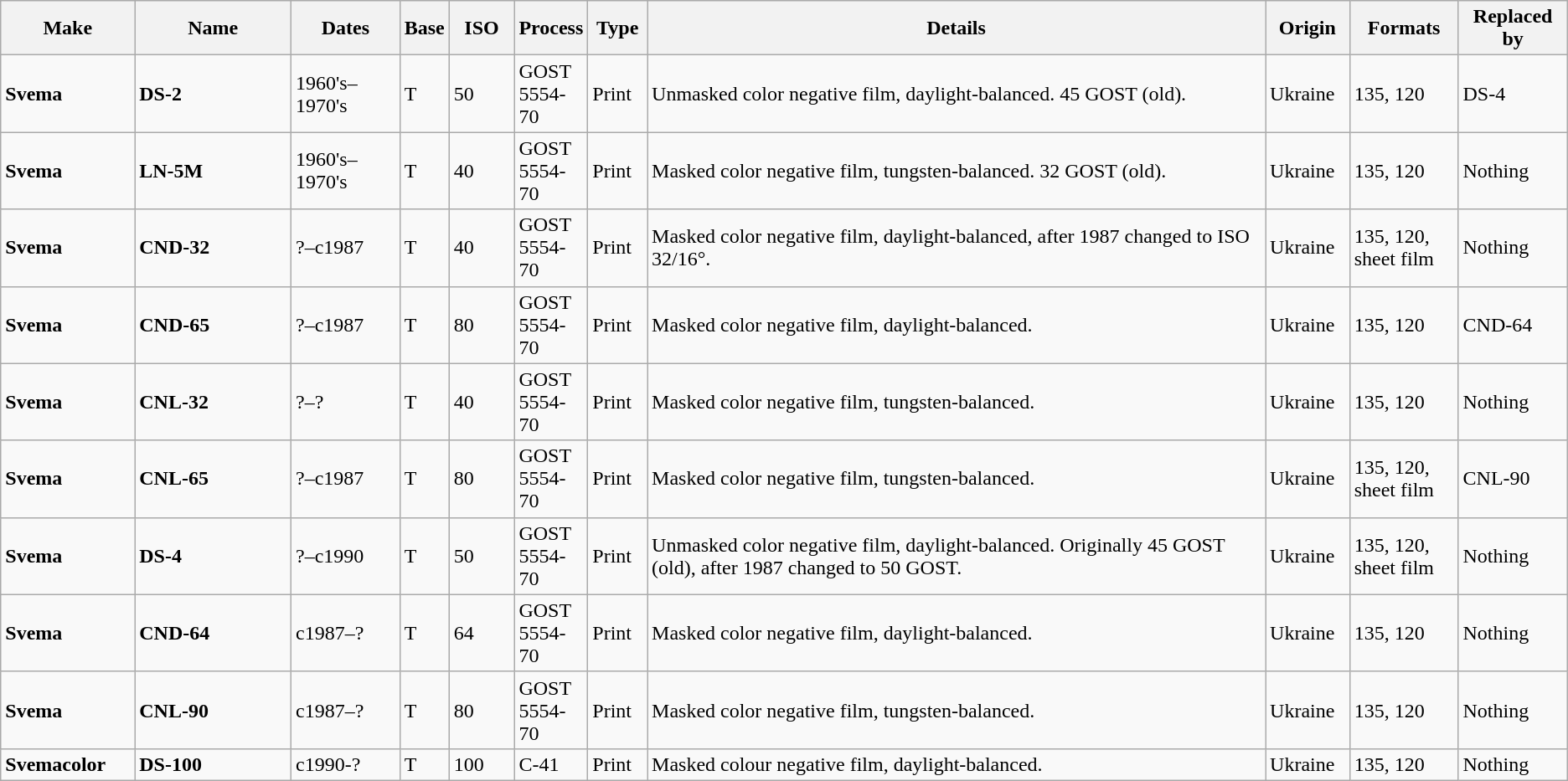<table class="wikitable">
<tr>
<th scope="col" style="width: 100px;">Make</th>
<th scope="col" style="width: 120px;">Name</th>
<th scope="col" style="width: 80px;">Dates</th>
<th scope="col" style="width: 30px;">Base</th>
<th scope="col" style="width: 45px;">ISO</th>
<th scope="col" style="width: 40px;">Process</th>
<th scope="col" style="width: 40px;">Type</th>
<th scope="col" style="width: 500px;">Details</th>
<th scope="col" style="width: 60px;">Origin</th>
<th scope="col" style="width: 80px;">Formats</th>
<th scope="col" style="width: 80px;">Replaced by</th>
</tr>
<tr>
<td><strong>Svema</strong></td>
<td><strong>DS-2</strong></td>
<td>1960's–1970's</td>
<td>T</td>
<td>50</td>
<td>GOST 5554-70</td>
<td>Print</td>
<td>Unmasked color negative film, daylight-balanced. 45 GOST (old).</td>
<td>Ukraine</td>
<td>135, 120</td>
<td>DS-4</td>
</tr>
<tr>
<td><strong>Svema</strong></td>
<td><strong>LN-5M</strong></td>
<td>1960's–1970's</td>
<td>T</td>
<td>40</td>
<td>GOST 5554-70</td>
<td>Print</td>
<td>Masked color negative film, tungsten-balanced. 32 GOST (old).</td>
<td>Ukraine</td>
<td>135, 120</td>
<td>Nothing</td>
</tr>
<tr>
<td><strong>Svema</strong></td>
<td><strong>CND-32</strong></td>
<td>?–c1987</td>
<td>T</td>
<td>40</td>
<td>GOST 5554-70</td>
<td>Print</td>
<td>Masked color negative film, daylight-balanced, after 1987 changed to ISO 32/16°.</td>
<td>Ukraine</td>
<td>135, 120, sheet film</td>
<td>Nothing</td>
</tr>
<tr>
<td><strong>Svema</strong></td>
<td><strong>CND-65</strong></td>
<td>?–c1987</td>
<td>T</td>
<td>80</td>
<td>GOST 5554-70</td>
<td>Print</td>
<td>Masked color negative film, daylight-balanced.</td>
<td>Ukraine</td>
<td>135, 120</td>
<td>CND-64</td>
</tr>
<tr>
<td><strong>Svema</strong></td>
<td><strong>CNL-32</strong></td>
<td>?–?</td>
<td>T</td>
<td>40</td>
<td>GOST 5554-70</td>
<td>Print</td>
<td>Masked color negative film, tungsten-balanced.</td>
<td>Ukraine</td>
<td>135, 120</td>
<td>Nothing</td>
</tr>
<tr>
<td><strong>Svema</strong></td>
<td><strong>CNL-65</strong></td>
<td>?–c1987</td>
<td>T</td>
<td>80</td>
<td>GOST 5554-70</td>
<td>Print</td>
<td>Masked color negative film, tungsten-balanced.</td>
<td>Ukraine</td>
<td>135, 120, sheet film</td>
<td>CNL-90</td>
</tr>
<tr>
<td><strong>Svema</strong></td>
<td><strong>DS-4</strong></td>
<td>?–c1990</td>
<td>T</td>
<td>50</td>
<td>GOST 5554-70</td>
<td>Print</td>
<td>Unmasked color negative film, daylight-balanced. Originally 45 GOST (old), after 1987 changed to 50 GOST.</td>
<td>Ukraine</td>
<td>135, 120, sheet film</td>
<td>Nothing</td>
</tr>
<tr>
<td><strong>Svema</strong></td>
<td><strong>CND-64</strong></td>
<td>c1987–?</td>
<td>T</td>
<td>64</td>
<td>GOST 5554-70</td>
<td>Print</td>
<td>Masked color negative film, daylight-balanced.</td>
<td>Ukraine</td>
<td>135, 120</td>
<td>Nothing</td>
</tr>
<tr>
<td><strong>Svema</strong></td>
<td><strong>CNL-90</strong></td>
<td>c1987–?</td>
<td>T</td>
<td>80</td>
<td>GOST 5554-70</td>
<td>Print</td>
<td>Masked color negative film, tungsten-balanced.</td>
<td>Ukraine</td>
<td>135, 120</td>
<td>Nothing</td>
</tr>
<tr>
<td><strong>Svemacolor</strong></td>
<td><strong>DS-100</strong></td>
<td>c1990-?</td>
<td>T</td>
<td>100</td>
<td>C-41</td>
<td>Print</td>
<td>Masked colour negative film, daylight-balanced.</td>
<td>Ukraine</td>
<td>135, 120</td>
<td>Nothing</td>
</tr>
</table>
